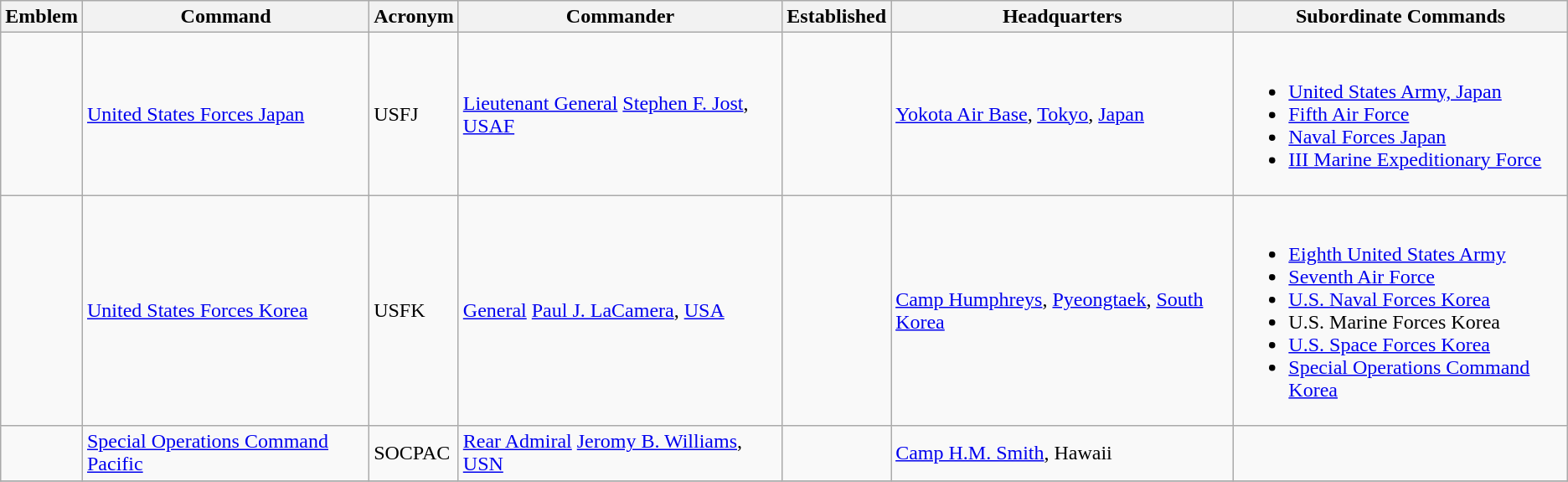<table class="wikitable">
<tr>
<th>Emblem</th>
<th>Command</th>
<th>Acronym</th>
<th>Commander</th>
<th>Established</th>
<th>Headquarters</th>
<th>Subordinate Commands</th>
</tr>
<tr>
<td></td>
<td><a href='#'>United States Forces Japan</a></td>
<td>USFJ</td>
<td><a href='#'>Lieutenant General</a> <a href='#'>Stephen F. Jost</a>, <a href='#'>USAF</a></td>
<td></td>
<td><a href='#'>Yokota Air Base</a>, <a href='#'>Tokyo</a>, <a href='#'>Japan</a></td>
<td><br><ul><li> <a href='#'>United States Army, Japan</a></li><li> <a href='#'>Fifth Air Force</a></li><li> <a href='#'>Naval Forces Japan</a></li><li> <a href='#'>III Marine Expeditionary Force</a></li></ul></td>
</tr>
<tr>
<td></td>
<td><a href='#'>United States Forces Korea</a></td>
<td>USFK</td>
<td><a href='#'>General</a> <a href='#'>Paul J. LaCamera</a>, <a href='#'>USA</a></td>
<td></td>
<td><a href='#'>Camp Humphreys</a>, <a href='#'>Pyeongtaek</a>, <a href='#'>South Korea</a></td>
<td><br><ul><li> <a href='#'>Eighth United States Army</a></li><li> <a href='#'>Seventh Air Force</a></li><li> <a href='#'>U.S. Naval Forces Korea</a></li><li>U.S. Marine Forces Korea</li><li> <a href='#'>U.S. Space Forces Korea</a></li><li> <a href='#'>Special Operations Command Korea</a></li></ul></td>
</tr>
<tr>
<td></td>
<td><a href='#'>Special Operations Command Pacific</a></td>
<td>SOCPAC</td>
<td><a href='#'>Rear Admiral</a> <a href='#'>Jeromy B. Williams</a>, <a href='#'>USN</a></td>
<td></td>
<td><a href='#'>Camp H.M. Smith</a>, Hawaii</td>
<td></td>
</tr>
<tr>
</tr>
</table>
